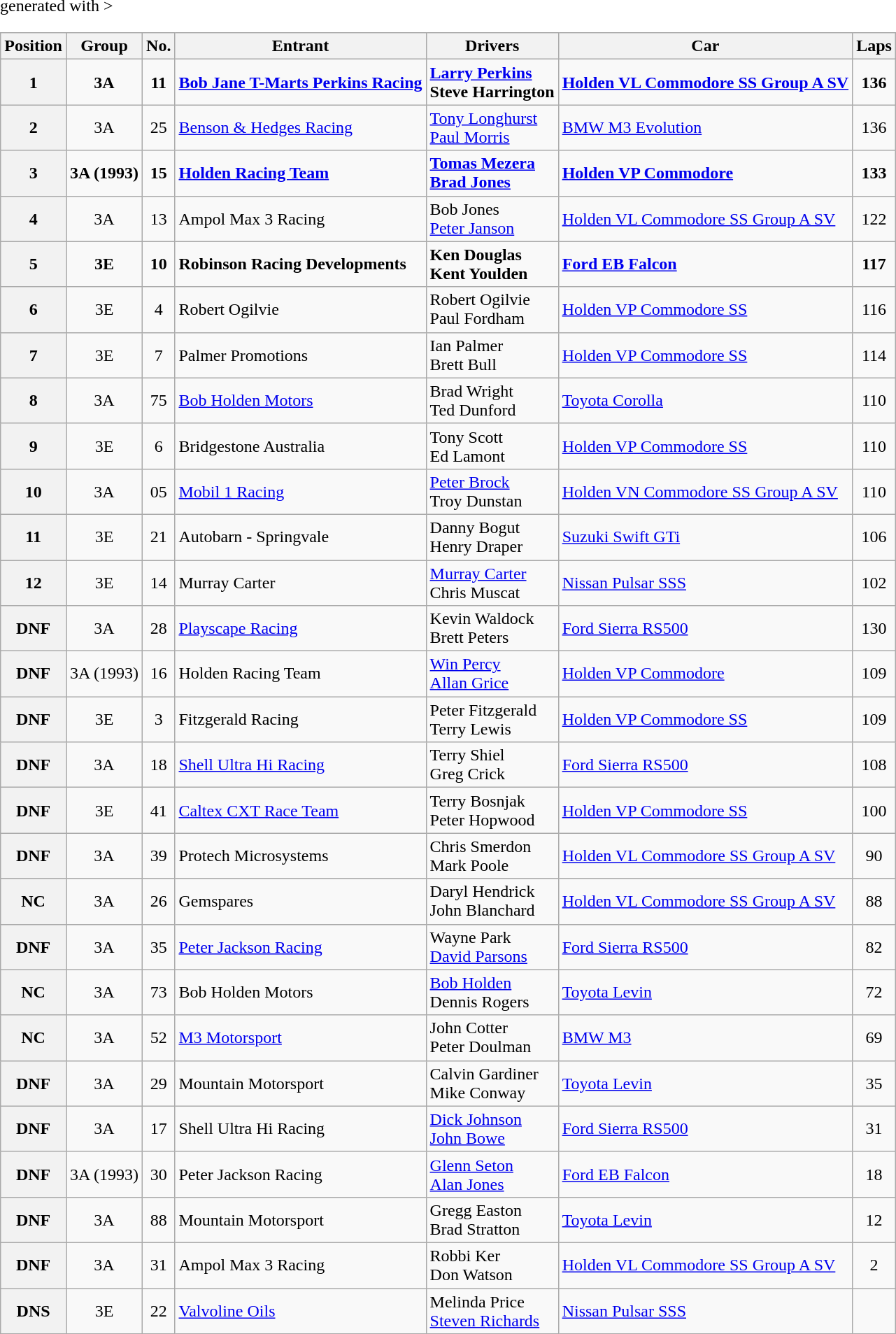<table class="wikitable" border="1" <hiddentext>generated with >
<tr style="font-weight:bold">
<th>Position</th>
<th>Group</th>
<th>No.</th>
<th>Entrant</th>
<th>Drivers</th>
<th>Car</th>
<th>Laps</th>
</tr>
<tr style="font-weight:bold">
<th>1</th>
<td align="center">3A</td>
<td align="center">11</td>
<td><a href='#'>Bob Jane T-Marts Perkins Racing</a></td>
<td> <a href='#'>Larry Perkins</a><br> Steve Harrington</td>
<td><a href='#'>Holden VL Commodore SS Group A SV</a></td>
<td align="center">136</td>
</tr>
<tr>
<th>2</th>
<td align="center">3A</td>
<td align="center">25</td>
<td><a href='#'>Benson & Hedges Racing</a></td>
<td> <a href='#'>Tony Longhurst</a><br> <a href='#'>Paul Morris</a></td>
<td><a href='#'>BMW M3 Evolution</a></td>
<td align="center">136</td>
</tr>
<tr style="font-weight:bold">
<th>3</th>
<td align="center">3A (1993)</td>
<td align="center">15</td>
<td><a href='#'>Holden Racing Team</a></td>
<td> <a href='#'>Tomas Mezera</a><br> <a href='#'>Brad Jones</a></td>
<td><a href='#'>Holden VP Commodore</a></td>
<td align="center">133</td>
</tr>
<tr>
<th>4</th>
<td align="center">3A</td>
<td align="center">13</td>
<td>Ampol Max 3 Racing</td>
<td> Bob Jones<br> <a href='#'>Peter Janson</a></td>
<td><a href='#'>Holden VL Commodore SS Group A SV</a></td>
<td align="center">122</td>
</tr>
<tr style="font-weight:bold">
<th>5</th>
<td align="center">3E</td>
<td align="center">10</td>
<td>Robinson Racing Developments</td>
<td> Ken Douglas<br> Kent Youlden</td>
<td><a href='#'>Ford EB Falcon</a></td>
<td align="center">117</td>
</tr>
<tr>
<th>6</th>
<td align="center">3E</td>
<td align="center">4</td>
<td>Robert Ogilvie</td>
<td> Robert Ogilvie<br> Paul Fordham</td>
<td><a href='#'>Holden VP Commodore SS</a></td>
<td align="center">116</td>
</tr>
<tr>
<th>7</th>
<td align="center">3E</td>
<td align="center">7</td>
<td>Palmer Promotions</td>
<td> Ian Palmer<br> Brett Bull</td>
<td><a href='#'>Holden VP Commodore SS</a></td>
<td align="center">114</td>
</tr>
<tr>
<th>8</th>
<td align="center">3A</td>
<td align="center">75</td>
<td><a href='#'>Bob Holden Motors</a></td>
<td> Brad Wright<br> Ted Dunford</td>
<td><a href='#'>Toyota Corolla</a></td>
<td align="center">110</td>
</tr>
<tr>
<th>9</th>
<td align="center">3E</td>
<td align="center">6</td>
<td>Bridgestone Australia</td>
<td> Tony Scott<br> Ed Lamont</td>
<td><a href='#'>Holden VP Commodore SS</a></td>
<td align="center">110</td>
</tr>
<tr>
<th>10</th>
<td align="center">3A</td>
<td align="center">05</td>
<td><a href='#'>Mobil 1 Racing</a></td>
<td> <a href='#'>Peter Brock</a><br> Troy Dunstan</td>
<td><a href='#'>Holden VN Commodore SS Group A SV</a></td>
<td align="center">110</td>
</tr>
<tr>
<th>11</th>
<td align="center">3E</td>
<td align="center">21</td>
<td>Autobarn - Springvale</td>
<td> Danny Bogut<br> Henry Draper</td>
<td><a href='#'>Suzuki Swift GTi</a></td>
<td align="center">106</td>
</tr>
<tr>
<th>12</th>
<td align="center">3E</td>
<td align="center">14</td>
<td>Murray Carter</td>
<td> <a href='#'>Murray Carter</a><br> Chris Muscat</td>
<td><a href='#'>Nissan Pulsar SSS</a></td>
<td align="center">102</td>
</tr>
<tr>
<th>DNF</th>
<td align="center">3A</td>
<td align="center">28</td>
<td><a href='#'>Playscape Racing</a></td>
<td> Kevin Waldock<br> Brett Peters</td>
<td><a href='#'>Ford Sierra RS500</a></td>
<td align="center">130</td>
</tr>
<tr>
<th>DNF</th>
<td align="center">3A (1993)</td>
<td align="center">16</td>
<td>Holden Racing Team</td>
<td> <a href='#'>Win Percy</a><br> <a href='#'>Allan Grice</a></td>
<td><a href='#'>Holden VP Commodore</a></td>
<td align="center">109</td>
</tr>
<tr>
<th>DNF</th>
<td align="center">3E</td>
<td align="center">3</td>
<td>Fitzgerald Racing</td>
<td> Peter Fitzgerald<br> Terry Lewis</td>
<td><a href='#'>Holden VP Commodore SS</a></td>
<td align="center">109</td>
</tr>
<tr>
<th>DNF</th>
<td align="center">3A</td>
<td align="center">18</td>
<td><a href='#'>Shell Ultra Hi Racing</a></td>
<td> Terry Shiel<br> Greg Crick</td>
<td><a href='#'>Ford Sierra RS500</a></td>
<td align="center">108</td>
</tr>
<tr>
<th>DNF</th>
<td align="center">3E</td>
<td align="center">41</td>
<td><a href='#'>Caltex CXT Race Team</a></td>
<td> Terry Bosnjak<br> Peter Hopwood</td>
<td><a href='#'>Holden VP Commodore SS</a></td>
<td align="center">100</td>
</tr>
<tr>
<th>DNF</th>
<td align="center">3A</td>
<td align="center">39</td>
<td>Protech Microsystems</td>
<td> Chris Smerdon<br> Mark Poole</td>
<td><a href='#'>Holden VL Commodore SS Group A SV</a></td>
<td align="center">90</td>
</tr>
<tr>
<th>NC</th>
<td align="center">3A</td>
<td align="center">26</td>
<td>Gemspares</td>
<td> Daryl Hendrick<br> John Blanchard</td>
<td><a href='#'>Holden VL Commodore SS Group A SV</a></td>
<td align="center">88</td>
</tr>
<tr>
<th>DNF</th>
<td align="center">3A</td>
<td align="center">35</td>
<td><a href='#'>Peter Jackson Racing</a></td>
<td> Wayne Park<br> <a href='#'>David Parsons</a></td>
<td><a href='#'>Ford Sierra RS500</a></td>
<td align="center">82</td>
</tr>
<tr>
<th>NC</th>
<td align="center">3A</td>
<td align="center">73</td>
<td>Bob Holden Motors</td>
<td> <a href='#'>Bob Holden</a><br>  Dennis Rogers</td>
<td><a href='#'>Toyota Levin</a></td>
<td align="center">72</td>
</tr>
<tr>
<th>NC</th>
<td align="center">3A</td>
<td align="center">52</td>
<td><a href='#'>M3 Motorsport</a></td>
<td> John Cotter<br> Peter Doulman</td>
<td><a href='#'>BMW M3</a></td>
<td align="center">69</td>
</tr>
<tr>
<th>DNF</th>
<td align="center">3A</td>
<td align="center">29</td>
<td>Mountain Motorsport</td>
<td> Calvin Gardiner<br> Mike Conway</td>
<td><a href='#'>Toyota Levin</a></td>
<td align="center">35</td>
</tr>
<tr>
<th>DNF</th>
<td align="center">3A</td>
<td align="center">17</td>
<td>Shell Ultra Hi Racing</td>
<td> <a href='#'>Dick Johnson</a><br> <a href='#'>John Bowe</a></td>
<td><a href='#'>Ford Sierra RS500</a></td>
<td align="center">31</td>
</tr>
<tr>
<th>DNF</th>
<td align="center">3A (1993)</td>
<td align="center">30</td>
<td>Peter Jackson Racing</td>
<td> <a href='#'>Glenn Seton</a><br> <a href='#'>Alan Jones</a></td>
<td><a href='#'>Ford EB Falcon</a></td>
<td align="center">18</td>
</tr>
<tr>
<th>DNF</th>
<td align="center">3A</td>
<td align="center">88</td>
<td>Mountain Motorsport</td>
<td> Gregg Easton<br> Brad Stratton</td>
<td><a href='#'>Toyota Levin</a></td>
<td align="center">12</td>
</tr>
<tr>
<th>DNF</th>
<td align="center">3A</td>
<td align="center">31</td>
<td>Ampol Max 3 Racing</td>
<td> Robbi Ker<br> Don Watson</td>
<td><a href='#'>Holden VL Commodore SS Group A SV</a></td>
<td align="center">2</td>
</tr>
<tr>
<th>DNS</th>
<td align="center">3E</td>
<td align="center">22</td>
<td><a href='#'>Valvoline Oils</a></td>
<td> Melinda Price<br> <a href='#'>Steven Richards</a></td>
<td><a href='#'>Nissan Pulsar SSS</a></td>
<td></td>
</tr>
</table>
